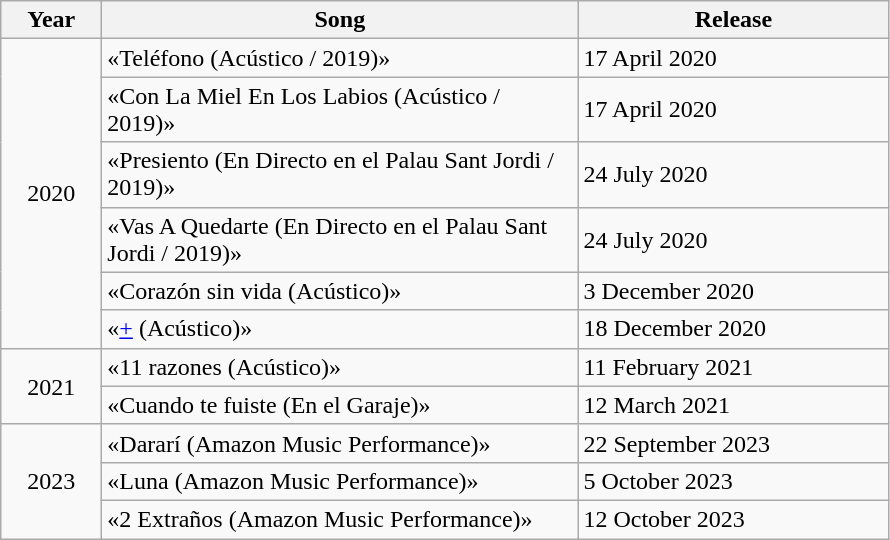<table class="wikitable" style="text-align:center">
<tr>
<th rowspan="1" width="060">Year</th>
<th rowspan="1" width="310">Song</th>
<th rowspan="1" width="200">Release</th>
</tr>
<tr>
<td rowspan="6">2020</td>
<td align="left">«Teléfono (Acústico / 2019)»</td>
<td align="left">17 April 2020</td>
</tr>
<tr>
<td align="left">«Con La Miel En Los Labios (Acústico / 2019)»</td>
<td align="left">17 April 2020</td>
</tr>
<tr>
<td align="left">«Presiento (En Directo en el Palau Sant Jordi / 2019)»</td>
<td align="left">24 July 2020</td>
</tr>
<tr>
<td align="left">«Vas A Quedarte (En Directo en el Palau Sant Jordi / 2019)»</td>
<td align="left">24 July 2020</td>
</tr>
<tr>
<td align="left">«Corazón sin vida (Acústico)» </td>
<td align="left">3 December 2020</td>
</tr>
<tr>
<td align="left">«<a href='#'>+</a> (Acústico)»</td>
<td align="left">18 December 2020</td>
</tr>
<tr>
<td rowspan="2">2021</td>
<td align="left">«11 razones (Acústico)»</td>
<td align="left">11 February 2021</td>
</tr>
<tr>
<td align="left">«Cuando te fuiste (En el Garaje)» </td>
<td align="left">12 March 2021</td>
</tr>
<tr>
<td rowspan="3">2023</td>
<td align="left">«Dararí (Amazon Music Performance)»</td>
<td align="left">22 September 2023</td>
</tr>
<tr>
<td align="left">«Luna (Amazon Music Performance)»</td>
<td align="left">5 October 2023</td>
</tr>
<tr>
<td align="left">«2 Extraños (Amazon Music Performance)»</td>
<td align="left">12 October 2023</td>
</tr>
</table>
